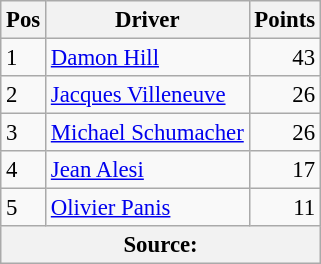<table class="wikitable" style="font-size: 95%;">
<tr>
<th>Pos</th>
<th>Driver</th>
<th>Points</th>
</tr>
<tr>
<td>1</td>
<td> <a href='#'>Damon Hill</a></td>
<td align="right">43</td>
</tr>
<tr>
<td>2</td>
<td> <a href='#'>Jacques Villeneuve</a></td>
<td align="right">26</td>
</tr>
<tr>
<td>3</td>
<td> <a href='#'>Michael Schumacher</a></td>
<td align="right">26</td>
</tr>
<tr>
<td>4</td>
<td> <a href='#'>Jean Alesi</a></td>
<td align="right">17</td>
</tr>
<tr>
<td>5</td>
<td> <a href='#'>Olivier Panis</a></td>
<td align="right">11</td>
</tr>
<tr>
<th colspan=4>Source: </th>
</tr>
</table>
